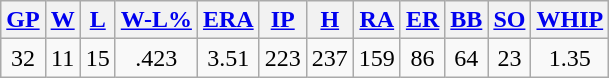<table class="wikitable">
<tr>
<th><a href='#'>GP</a></th>
<th><a href='#'>W</a></th>
<th><a href='#'>L</a></th>
<th><a href='#'>W-L%</a></th>
<th><a href='#'>ERA</a></th>
<th><a href='#'>IP</a></th>
<th><a href='#'>H</a></th>
<th><a href='#'>RA</a></th>
<th><a href='#'>ER</a></th>
<th><a href='#'>BB</a></th>
<th><a href='#'>SO</a></th>
<th><a href='#'>WHIP</a></th>
</tr>
<tr align=center>
<td>32</td>
<td>11</td>
<td>15</td>
<td>.423</td>
<td>3.51</td>
<td>223</td>
<td>237</td>
<td>159</td>
<td>86</td>
<td>64</td>
<td>23</td>
<td>1.35</td>
</tr>
</table>
